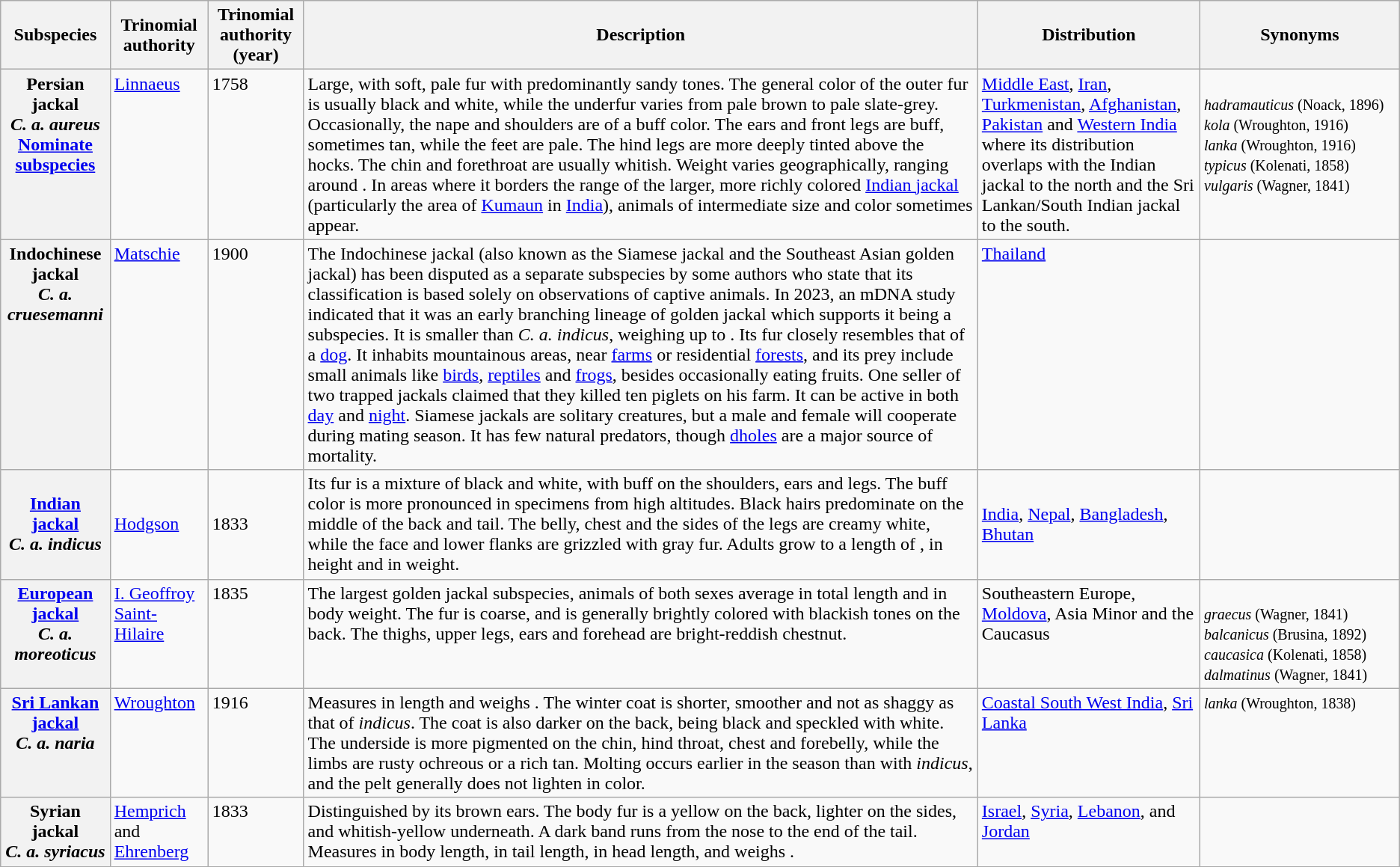<table class="wikitable sortable">
<tr>
<th scope="col">Subspecies</th>
<th scope="col">Trinomial authority</th>
<th>Trinomial authority (year)</th>
<th scope="col">Description</th>
<th scope="col">Distribution</th>
<th scope="col">Synonyms</th>
</tr>
<tr style="vertical-align: top;">
<th scope="row">Persian jackal<br><em>C. a. aureus</em><br><a href='#'>Nominate subspecies</a>
</th>
<td><a href='#'>Linnaeus</a></td>
<td>1758</td>
<td>Large, with soft, pale fur with predominantly sandy tones. The general color of the outer fur is usually black and white, while the underfur varies from pale brown to pale slate-grey. Occasionally, the nape and shoulders are of a buff color. The ears and front legs are buff, sometimes tan, while the feet are pale. The hind legs are more deeply tinted above the hocks. The chin and forethroat are usually whitish. Weight varies geographically, ranging around . In areas where it borders the range of the larger, more richly colored <a href='#'>Indian jackal</a> (particularly the area of <a href='#'>Kumaun</a> in <a href='#'>India</a>), animals of intermediate size and color sometimes appear.</td>
<td><a href='#'>Middle East</a>, <a href='#'>Iran</a>, <a href='#'>Turkmenistan</a>, <a href='#'>Afghanistan</a>, <a href='#'>Pakistan</a> and <a href='#'>Western India</a> where its distribution overlaps with the Indian jackal to the north and the Sri Lankan/South Indian jackal to the south.</td>
<td><br><small><em>hadramauticus</em> (Noack, 1896)</small><br>
<small><em>kola</em> (Wroughton, 1916)</small><br>
<small><em>lanka</em> (Wroughton, 1916)</small><br>
<small><em>typicus</em> (Kolenati, 1858)</small><br>
<small><em>vulgaris</em> (Wagner, 1841)</small></td>
</tr>
<tr style="vertical-align: top;">
<th scope="row">Indochinese jackal<br><em>C. a. cruesemanni</em>
</th>
<td><a href='#'>Matschie</a></td>
<td>1900</td>
<td>The Indochinese jackal (also known as the Siamese jackal and the Southeast Asian golden jackal) has been disputed as a separate subspecies by some authors who state that its classification is based solely on observations of captive animals. In 2023, an mDNA study indicated that it was an early branching lineage of golden jackal which supports it being a subspecies. It is smaller than <em>C. a. indicus</em>, weighing up to . Its fur closely resembles that of a <a href='#'>dog</a>. It inhabits mountainous areas, near <a href='#'>farms</a> or residential <a href='#'>forests</a>, and its prey include small animals like <a href='#'>birds</a>, <a href='#'>reptiles</a> and <a href='#'>frogs</a>, besides occasionally eating fruits. One seller of two trapped jackals claimed that they killed ten piglets on his farm. It can be active in both <a href='#'>day</a> and <a href='#'>night</a>. Siamese jackals are solitary creatures, but a male and female will cooperate during mating season. It has few natural predators, though <a href='#'>dholes</a> are a major source of mortality.</td>
<td><a href='#'>Thailand</a></td>
<td></td>
</tr>
<tr>
<th scope="row"><a href='#'>Indian jackal</a><br><em>C. a. indicus</em>
</th>
<td><a href='#'>Hodgson</a></td>
<td>1833</td>
<td>Its fur is a mixture of black and white, with buff on the shoulders, ears and legs. The buff color is more pronounced in specimens from high altitudes. Black hairs predominate on the middle of the back and tail. The belly, chest and the sides of the legs are creamy white, while the face and lower flanks are grizzled with gray fur. Adults grow to a length of ,  in height and  in weight.</td>
<td><a href='#'>India</a>, <a href='#'>Nepal</a>, <a href='#'>Bangladesh</a>, <a href='#'>Bhutan</a></td>
<td></td>
</tr>
<tr style="vertical-align: top;">
<th scope="row"><a href='#'>European jackal</a><br><em>C. a. moreoticus</em>
</th>
<td><a href='#'>I. Geoffroy Saint-Hilaire</a></td>
<td>1835</td>
<td>The largest golden jackal subspecies, animals of both sexes average  in total length and  in body weight. The fur is coarse, and is generally brightly colored with blackish tones on the back. The thighs, upper legs, ears and forehead are bright-reddish chestnut.</td>
<td>Southeastern Europe, <a href='#'>Moldova</a>, Asia Minor and the Caucasus</td>
<td><br><small><em>graecus</em> (Wagner, 1841)</small>
<small><em>balcanicus</em> (Brusina, 1892)</small><br>
<small><em>caucasica</em> (Kolenati, 1858)</small><br>
<small><em>dalmatinus</em> (Wagner, 1841)</small></td>
</tr>
<tr style="vertical-align: top;">
<th scope="row"><a href='#'>Sri Lankan jackal</a><br><em>C. a. naria</em>
</th>
<td><a href='#'>Wroughton</a></td>
<td>1916</td>
<td>Measures  in length and weighs . The winter coat is shorter, smoother and not as shaggy as that of <em>indicus</em>. The coat is also darker on the back, being black and speckled with white. The underside is more pigmented on the chin, hind throat, chest and forebelly, while the limbs are rusty ochreous or a rich tan. Molting occurs earlier in the season than with <em>indicus</em>, and the pelt generally does not lighten in color.</td>
<td><a href='#'>Coastal South West India</a>, <a href='#'>Sri Lanka</a></td>
<td><small><em>lanka</em> (Wroughton, 1838)</small></td>
</tr>
<tr style="vertical-align: top;">
<th scope="row">Syrian jackal<br><em>C. a. syriacus</em>
</th>
<td><a href='#'>Hemprich</a> and <a href='#'>Ehrenberg</a></td>
<td>1833</td>
<td>Distinguished by its brown ears. The body fur is a yellow on the back, lighter on the sides, and whitish-yellow underneath. A dark band runs from the nose to the end of the tail. Measures  in body length,  in tail length,  in head length, and weighs .</td>
<td><a href='#'>Israel</a>, <a href='#'>Syria</a>, <a href='#'>Lebanon</a>, and <a href='#'>Jordan</a></td>
<td></td>
</tr>
</table>
